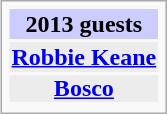<table class="infobox" style="text-align:center;">
<tr>
<th style="background:#ccf;">2013 guests</th>
</tr>
<tr>
<th style="background:#ececec;"><a href='#'>Robbie Keane</a></th>
</tr>
<tr>
<th style="background:#ececec; padding:0 4px;"><a href='#'>Bosco</a></th>
</tr>
<tr>
</tr>
</table>
